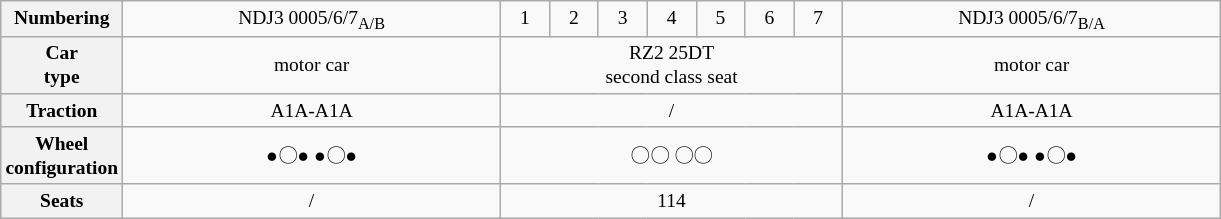<table class="wikitable" style="text-align: center; font-size: small;">
<tr>
<th>Numbering</th>
<td>NDJ3 0005/6/7<sub>A/B</sub></td>
<td>1</td>
<td>2</td>
<td>3</td>
<td>4</td>
<td>5</td>
<td>6</td>
<td>7</td>
<td>NDJ3 0005/6/7<sub>B/A</sub></td>
</tr>
<tr>
<th style="width: 10%;">Car<br>type</th>
<td>motor car</td>
<td colspan="7">RZ2 25DT<br>second class seat</td>
<td>motor car</td>
</tr>
<tr>
<th style="width: 10%;">Traction</th>
<td>A1A-A1A</td>
<td colspan="7">/</td>
<td>A1A-A1A</td>
</tr>
<tr>
<th>Wheel<br>configuration</th>
<td>●〇● ●〇●</td>
<td colspan="7">〇〇 〇〇</td>
<td>●〇● ●〇●</td>
</tr>
<tr>
<th>Seats</th>
<td>/</td>
<td colspan="7">114</td>
<td>/</td>
</tr>
</table>
